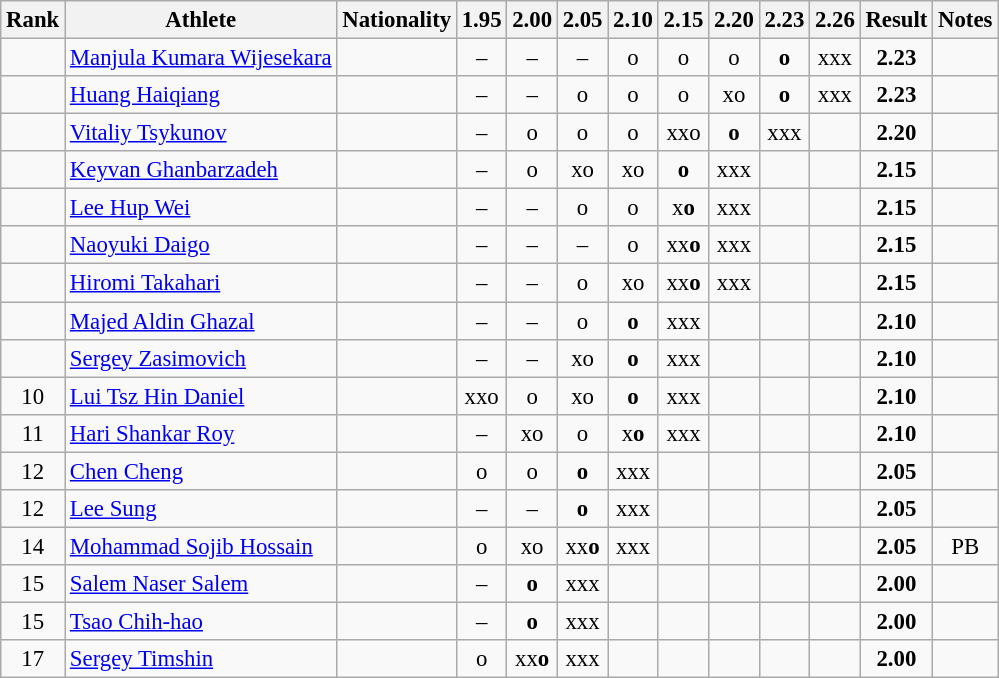<table class="wikitable sortable" style="text-align:center;font-size:95%">
<tr>
<th>Rank</th>
<th>Athlete</th>
<th>Nationality</th>
<th>1.95</th>
<th>2.00</th>
<th>2.05</th>
<th>2.10</th>
<th>2.15</th>
<th>2.20</th>
<th>2.23</th>
<th>2.26</th>
<th>Result</th>
<th>Notes</th>
</tr>
<tr>
<td></td>
<td align="left"><a href='#'>Manjula Kumara Wijesekara</a></td>
<td align=left></td>
<td>–</td>
<td>–</td>
<td>–</td>
<td>o</td>
<td>o</td>
<td>o</td>
<td><strong>o</strong></td>
<td>xxx</td>
<td><strong>2.23</strong></td>
<td></td>
</tr>
<tr>
<td></td>
<td align="left"><a href='#'>Huang Haiqiang</a></td>
<td align=left></td>
<td>–</td>
<td>–</td>
<td>o</td>
<td>o</td>
<td>o</td>
<td>xo</td>
<td><strong>o</strong></td>
<td>xxx</td>
<td><strong>2.23</strong></td>
<td></td>
</tr>
<tr>
<td></td>
<td align="left"><a href='#'>Vitaliy Tsykunov</a></td>
<td align=left></td>
<td>–</td>
<td>o</td>
<td>o</td>
<td>o</td>
<td>xxo</td>
<td><strong>o</strong></td>
<td>xxx</td>
<td></td>
<td><strong>2.20</strong></td>
<td></td>
</tr>
<tr>
<td></td>
<td align="left"><a href='#'>Keyvan Ghanbarzadeh</a></td>
<td align=left></td>
<td>–</td>
<td>o</td>
<td>xo</td>
<td>xo</td>
<td><strong>o</strong></td>
<td>xxx</td>
<td></td>
<td></td>
<td><strong>2.15</strong></td>
<td></td>
</tr>
<tr>
<td></td>
<td align="left"><a href='#'>Lee Hup Wei</a></td>
<td align=left></td>
<td>–</td>
<td>–</td>
<td>o</td>
<td>o</td>
<td>x<strong>o</strong></td>
<td>xxx</td>
<td></td>
<td></td>
<td><strong>2.15</strong></td>
<td></td>
</tr>
<tr>
<td></td>
<td align="left"><a href='#'>Naoyuki Daigo</a></td>
<td align=left></td>
<td>–</td>
<td>–</td>
<td>–</td>
<td>o</td>
<td>xx<strong>o</strong></td>
<td>xxx</td>
<td></td>
<td></td>
<td><strong>2.15</strong></td>
<td></td>
</tr>
<tr>
<td></td>
<td align="left"><a href='#'>Hiromi Takahari</a></td>
<td align=left></td>
<td>–</td>
<td>–</td>
<td>o</td>
<td>xo</td>
<td>xx<strong>o</strong></td>
<td>xxx</td>
<td></td>
<td></td>
<td><strong>2.15</strong></td>
<td></td>
</tr>
<tr>
<td></td>
<td align="left"><a href='#'>Majed Aldin Ghazal</a></td>
<td align=left></td>
<td>–</td>
<td>–</td>
<td>o</td>
<td><strong>o</strong></td>
<td>xxx</td>
<td></td>
<td></td>
<td></td>
<td><strong>2.10</strong></td>
<td></td>
</tr>
<tr>
<td></td>
<td align="left"><a href='#'>Sergey Zasimovich</a></td>
<td align=left></td>
<td>–</td>
<td>–</td>
<td>xo</td>
<td><strong>o</strong></td>
<td>xxx</td>
<td></td>
<td></td>
<td></td>
<td><strong>2.10</strong></td>
<td></td>
</tr>
<tr>
<td>10</td>
<td align="left"><a href='#'>Lui Tsz Hin Daniel</a></td>
<td align=left></td>
<td>xxo</td>
<td>o</td>
<td>xo</td>
<td><strong>o</strong></td>
<td>xxx</td>
<td></td>
<td></td>
<td></td>
<td><strong>2.10</strong></td>
<td></td>
</tr>
<tr>
<td>11</td>
<td align="left"><a href='#'>Hari Shankar Roy</a></td>
<td align=left></td>
<td>–</td>
<td>xo</td>
<td>o</td>
<td>x<strong>o</strong></td>
<td>xxx</td>
<td></td>
<td></td>
<td></td>
<td><strong>2.10</strong></td>
<td></td>
</tr>
<tr>
<td>12</td>
<td align="left"><a href='#'>Chen Cheng</a></td>
<td align=left></td>
<td>o</td>
<td>o</td>
<td><strong>o</strong></td>
<td>xxx</td>
<td></td>
<td></td>
<td></td>
<td></td>
<td><strong>2.05</strong></td>
<td></td>
</tr>
<tr>
<td>12</td>
<td align="left"><a href='#'>Lee Sung</a></td>
<td align=left></td>
<td>–</td>
<td>–</td>
<td><strong>o</strong></td>
<td>xxx</td>
<td></td>
<td></td>
<td></td>
<td></td>
<td><strong>2.05</strong></td>
<td></td>
</tr>
<tr>
<td>14</td>
<td align="left"><a href='#'>Mohammad Sojib Hossain</a></td>
<td align=left></td>
<td>o</td>
<td>xo</td>
<td>xx<strong>o</strong></td>
<td>xxx</td>
<td></td>
<td></td>
<td></td>
<td></td>
<td><strong>2.05</strong></td>
<td>PB</td>
</tr>
<tr>
<td>15</td>
<td align="left"><a href='#'>Salem Naser Salem</a></td>
<td align=left></td>
<td>–</td>
<td><strong>o</strong></td>
<td>xxx</td>
<td></td>
<td></td>
<td></td>
<td></td>
<td></td>
<td><strong>2.00</strong></td>
<td></td>
</tr>
<tr>
<td>15</td>
<td align="left"><a href='#'>Tsao Chih-hao</a></td>
<td align=left></td>
<td>–</td>
<td><strong>o</strong></td>
<td>xxx</td>
<td></td>
<td></td>
<td></td>
<td></td>
<td></td>
<td><strong>2.00</strong></td>
<td></td>
</tr>
<tr>
<td>17</td>
<td align="left"><a href='#'>Sergey Timshin</a></td>
<td align=left></td>
<td>o</td>
<td>xx<strong>o</strong></td>
<td>xxx</td>
<td></td>
<td></td>
<td></td>
<td></td>
<td></td>
<td><strong>2.00</strong></td>
<td></td>
</tr>
</table>
